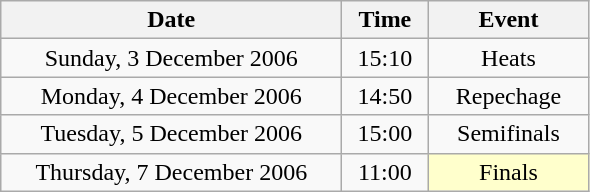<table class = "wikitable" style="text-align:center;">
<tr>
<th width=220>Date</th>
<th width=50>Time</th>
<th width=100>Event</th>
</tr>
<tr>
<td>Sunday, 3 December 2006</td>
<td>15:10</td>
<td>Heats</td>
</tr>
<tr>
<td>Monday, 4 December 2006</td>
<td>14:50</td>
<td>Repechage</td>
</tr>
<tr>
<td>Tuesday, 5 December 2006</td>
<td>15:00</td>
<td>Semifinals</td>
</tr>
<tr>
<td>Thursday, 7 December 2006</td>
<td>11:00</td>
<td bgcolor=ffffcc>Finals</td>
</tr>
</table>
